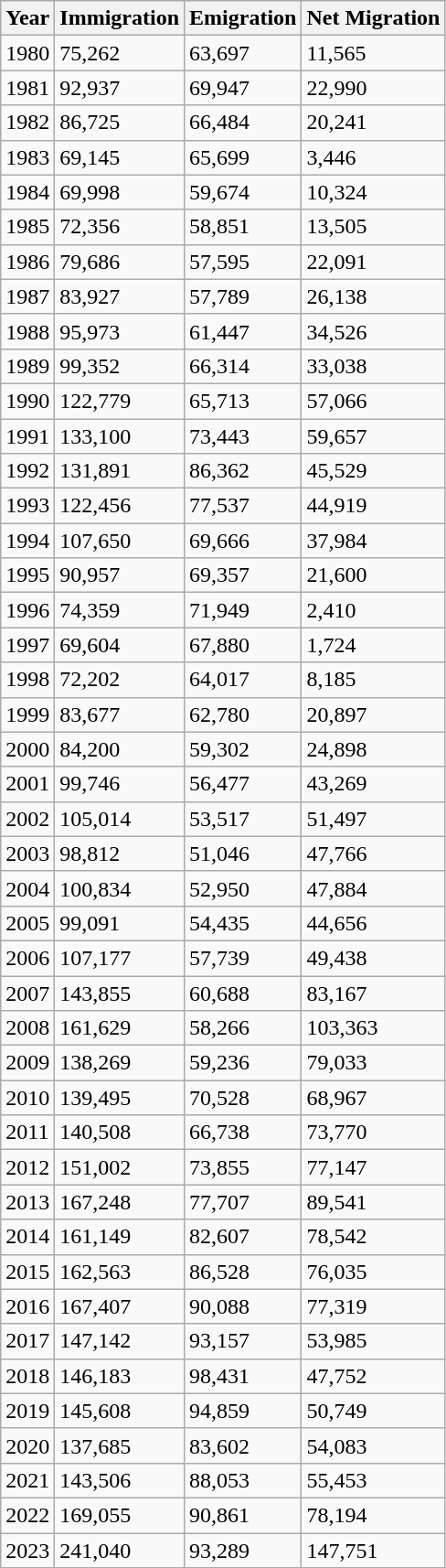<table class="wikitable sortable">
<tr>
<th>Year</th>
<th>Immigration</th>
<th>Emigration</th>
<th>Net Migration</th>
</tr>
<tr>
<td>1980</td>
<td>75,262</td>
<td>63,697</td>
<td>11,565</td>
</tr>
<tr>
<td>1981</td>
<td>92,937</td>
<td>69,947</td>
<td>22,990</td>
</tr>
<tr>
<td>1982</td>
<td>86,725</td>
<td>66,484</td>
<td>20,241</td>
</tr>
<tr>
<td>1983</td>
<td>69,145</td>
<td>65,699</td>
<td>3,446</td>
</tr>
<tr>
<td>1984</td>
<td>69,998</td>
<td>59,674</td>
<td>10,324</td>
</tr>
<tr>
<td>1985</td>
<td>72,356</td>
<td>58,851</td>
<td>13,505</td>
</tr>
<tr>
<td>1986</td>
<td>79,686</td>
<td>57,595</td>
<td>22,091</td>
</tr>
<tr>
<td>1987</td>
<td>83,927</td>
<td>57,789</td>
<td>26,138</td>
</tr>
<tr>
<td>1988</td>
<td>95,973</td>
<td>61,447</td>
<td>34,526</td>
</tr>
<tr>
<td>1989</td>
<td>99,352</td>
<td>66,314</td>
<td>33,038</td>
</tr>
<tr>
<td>1990</td>
<td>122,779</td>
<td>65,713</td>
<td>57,066</td>
</tr>
<tr>
<td>1991</td>
<td>133,100</td>
<td>73,443</td>
<td>59,657</td>
</tr>
<tr>
<td>1992</td>
<td>131,891</td>
<td>86,362</td>
<td>45,529</td>
</tr>
<tr>
<td>1993</td>
<td>122,456</td>
<td>77,537</td>
<td>44,919</td>
</tr>
<tr>
<td>1994</td>
<td>107,650</td>
<td>69,666</td>
<td>37,984</td>
</tr>
<tr>
<td>1995</td>
<td>90,957</td>
<td>69,357</td>
<td>21,600</td>
</tr>
<tr>
<td>1996</td>
<td>74,359</td>
<td>71,949</td>
<td>2,410</td>
</tr>
<tr>
<td>1997</td>
<td>69,604</td>
<td>67,880</td>
<td>1,724</td>
</tr>
<tr>
<td>1998</td>
<td>72,202</td>
<td>64,017</td>
<td>8,185</td>
</tr>
<tr>
<td>1999</td>
<td>83,677</td>
<td>62,780</td>
<td>20,897</td>
</tr>
<tr>
<td>2000</td>
<td>84,200</td>
<td>59,302</td>
<td>24,898</td>
</tr>
<tr>
<td>2001</td>
<td>99,746</td>
<td>56,477</td>
<td>43,269</td>
</tr>
<tr>
<td>2002</td>
<td>105,014</td>
<td>53,517</td>
<td>51,497</td>
</tr>
<tr>
<td>2003</td>
<td>98,812</td>
<td>51,046</td>
<td>47,766</td>
</tr>
<tr>
<td>2004</td>
<td>100,834</td>
<td>52,950</td>
<td>47,884</td>
</tr>
<tr>
<td>2005</td>
<td>99,091</td>
<td>54,435</td>
<td>44,656</td>
</tr>
<tr>
<td>2006</td>
<td>107,177</td>
<td>57,739</td>
<td>49,438</td>
</tr>
<tr>
<td>2007</td>
<td>143,855</td>
<td>60,688</td>
<td>83,167</td>
</tr>
<tr>
<td>2008</td>
<td>161,629</td>
<td>58,266</td>
<td>103,363</td>
</tr>
<tr>
<td>2009</td>
<td>138,269</td>
<td>59,236</td>
<td>79,033</td>
</tr>
<tr>
<td>2010</td>
<td>139,495</td>
<td>70,528</td>
<td>68,967</td>
</tr>
<tr>
<td>2011</td>
<td>140,508</td>
<td>66,738</td>
<td>73,770</td>
</tr>
<tr>
<td>2012</td>
<td>151,002</td>
<td>73,855</td>
<td>77,147</td>
</tr>
<tr>
<td>2013</td>
<td>167,248</td>
<td>77,707</td>
<td>89,541</td>
</tr>
<tr>
<td>2014</td>
<td>161,149</td>
<td>82,607</td>
<td>78,542</td>
</tr>
<tr>
<td>2015</td>
<td>162,563</td>
<td>86,528</td>
<td>76,035</td>
</tr>
<tr>
<td>2016</td>
<td>167,407</td>
<td>90,088</td>
<td>77,319</td>
</tr>
<tr>
<td>2017</td>
<td>147,142</td>
<td>93,157</td>
<td>53,985</td>
</tr>
<tr>
<td>2018</td>
<td>146,183</td>
<td>98,431</td>
<td>47,752</td>
</tr>
<tr>
<td>2019</td>
<td>145,608</td>
<td>94,859</td>
<td>50,749</td>
</tr>
<tr>
<td>2020</td>
<td>137,685</td>
<td>83,602</td>
<td>54,083</td>
</tr>
<tr>
<td>2021</td>
<td>143,506</td>
<td>88,053</td>
<td>55,453</td>
</tr>
<tr>
<td>2022</td>
<td>169,055</td>
<td>90,861</td>
<td>78,194</td>
</tr>
<tr>
<td>2023</td>
<td>241,040</td>
<td>93,289</td>
<td>147,751</td>
</tr>
</table>
